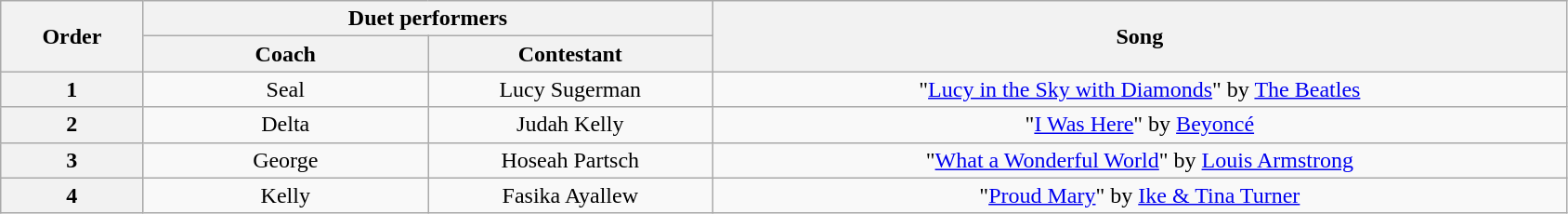<table class="wikitable" style="text-align:center; width:89%;">
<tr>
<th rowspan="2" width="5%">Order</th>
<th colspan="2">Duet performers</th>
<th rowspan="2" width="30%">Song</th>
</tr>
<tr>
<th width="10%">Coach</th>
<th width="10%">Contestant</th>
</tr>
<tr>
<th scope="row">1</th>
<td>Seal</td>
<td>Lucy Sugerman</td>
<td>"<a href='#'>Lucy in the Sky with Diamonds</a>" by <a href='#'>The Beatles</a></td>
</tr>
<tr>
<th scope="row">2</th>
<td>Delta</td>
<td>Judah Kelly</td>
<td>"<a href='#'>I Was Here</a>" by <a href='#'>Beyoncé</a></td>
</tr>
<tr>
<th scope="row">3</th>
<td>George</td>
<td>Hoseah Partsch</td>
<td>"<a href='#'>What a Wonderful World</a>" by <a href='#'>Louis Armstrong</a></td>
</tr>
<tr>
<th scope="row">4</th>
<td>Kelly</td>
<td>Fasika Ayallew</td>
<td>"<a href='#'>Proud Mary</a>" by <a href='#'>Ike & Tina Turner</a></td>
</tr>
</table>
